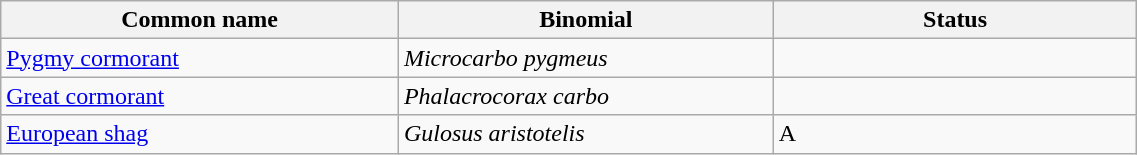<table width=60% class="wikitable">
<tr>
<th width=35%>Common name</th>
<th width=33%>Binomial</th>
<th width=32%>Status</th>
</tr>
<tr>
<td><a href='#'>Pygmy cormorant</a></td>
<td><em>Microcarbo pygmeus</em></td>
<td></td>
</tr>
<tr>
<td><a href='#'>Great cormorant</a></td>
<td><em>Phalacrocorax carbo</em></td>
<td></td>
</tr>
<tr>
<td><a href='#'>European shag</a></td>
<td><em>Gulosus aristotelis</em></td>
<td>A</td>
</tr>
</table>
